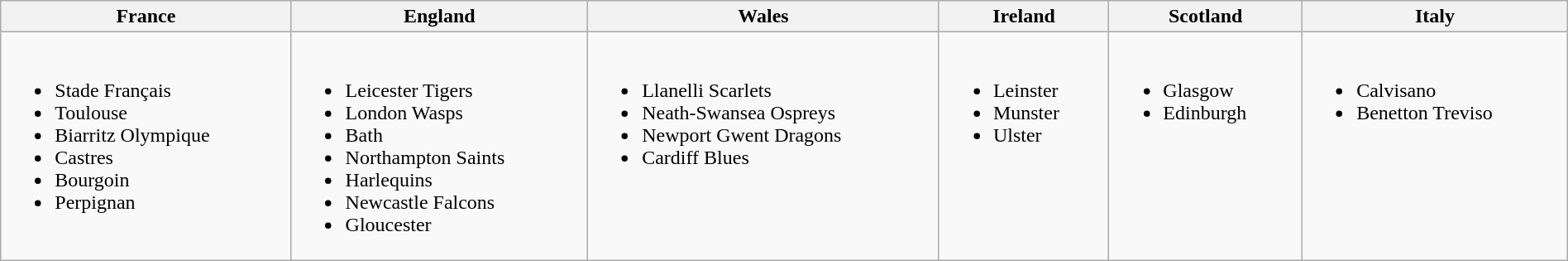<table class="wikitable" width=100%>
<tr>
<th>France</th>
<th>England</th>
<th>Wales</th>
<th>Ireland</th>
<th>Scotland</th>
<th>Italy</th>
</tr>
<tr valign=top>
<td><br><ul><li> Stade Français</li><li> Toulouse</li><li> Biarritz Olympique</li><li> Castres</li><li> Bourgoin</li><li> Perpignan</li></ul></td>
<td><br><ul><li> Leicester Tigers</li><li> London Wasps</li><li> Bath</li><li> Northampton Saints</li><li> Harlequins</li><li> Newcastle Falcons</li><li> Gloucester</li></ul></td>
<td><br><ul><li> Llanelli Scarlets</li><li> Neath-Swansea Ospreys</li><li> Newport Gwent Dragons</li><li> Cardiff Blues</li></ul></td>
<td><br><ul><li> Leinster</li><li> Munster</li><li> Ulster</li></ul></td>
<td><br><ul><li> Glasgow</li><li> Edinburgh</li></ul></td>
<td><br><ul><li> Calvisano</li><li> Benetton Treviso</li></ul></td>
</tr>
</table>
